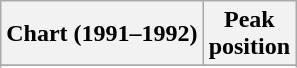<table class="wikitable sortable">
<tr>
<th align="left">Chart (1991–1992)</th>
<th align="center">Peak<br>position</th>
</tr>
<tr>
</tr>
<tr>
</tr>
</table>
